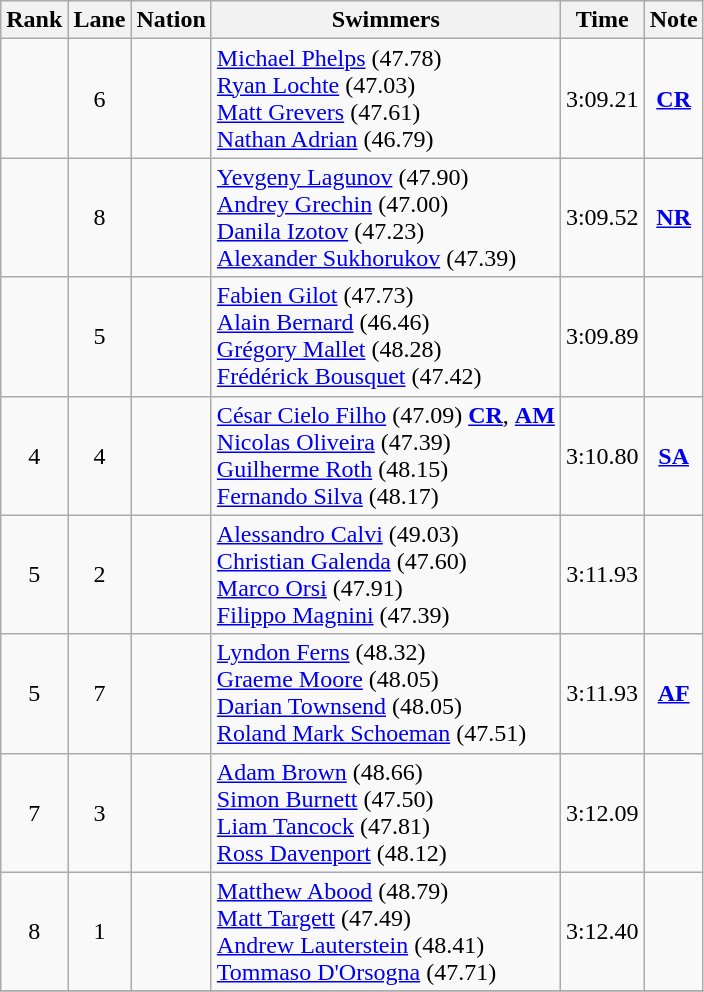<table class="wikitable sortable" style="text-align:center">
<tr>
<th>Rank</th>
<th>Lane</th>
<th>Nation</th>
<th>Swimmers</th>
<th>Time</th>
<th>Note</th>
</tr>
<tr>
<td></td>
<td>6</td>
<td align=left></td>
<td align=left><a href='#'>Michael Phelps</a> (47.78)<br> <a href='#'>Ryan Lochte</a> (47.03)<br> <a href='#'>Matt Grevers</a> (47.61)<br> <a href='#'>Nathan Adrian</a> (46.79)</td>
<td>3:09.21</td>
<td><strong><a href='#'>CR</a></strong></td>
</tr>
<tr>
<td></td>
<td>8</td>
<td align=left></td>
<td align=left><a href='#'>Yevgeny Lagunov</a> (47.90)<br> <a href='#'>Andrey Grechin</a> (47.00)<br> <a href='#'>Danila Izotov</a>  (47.23)<br> <a href='#'>Alexander Sukhorukov</a> (47.39)</td>
<td>3:09.52</td>
<td><strong><a href='#'>NR</a></strong></td>
</tr>
<tr>
<td></td>
<td>5</td>
<td align=left></td>
<td align=left><a href='#'>Fabien Gilot</a> (47.73)<br> <a href='#'>Alain Bernard</a> (46.46)<br> <a href='#'>Grégory Mallet</a> (48.28)<br> <a href='#'>Frédérick Bousquet</a> (47.42)</td>
<td>3:09.89</td>
<td></td>
</tr>
<tr>
<td>4</td>
<td>4</td>
<td align=left></td>
<td align=left><a href='#'>César Cielo Filho</a> (47.09) <strong><a href='#'>CR</a></strong>, <strong><a href='#'>AM</a></strong><br> <a href='#'>Nicolas Oliveira</a> (47.39)<br> <a href='#'>Guilherme Roth</a> (48.15)<br> <a href='#'>Fernando Silva</a> (48.17)</td>
<td>3:10.80</td>
<td><strong><a href='#'>SA</a></strong></td>
</tr>
<tr>
<td>5</td>
<td>2</td>
<td align=left></td>
<td align=left><a href='#'>Alessandro Calvi</a> (49.03)<br> <a href='#'>Christian Galenda</a> (47.60)<br> <a href='#'>Marco Orsi</a>  (47.91)<br> <a href='#'>Filippo Magnini</a> (47.39)</td>
<td>3:11.93</td>
<td></td>
</tr>
<tr>
<td>5</td>
<td>7</td>
<td align=left></td>
<td align=left><a href='#'>Lyndon Ferns</a> (48.32)<br> <a href='#'>Graeme Moore</a> (48.05)<br> <a href='#'>Darian Townsend</a> (48.05)<br> <a href='#'>Roland Mark Schoeman</a> (47.51)</td>
<td>3:11.93</td>
<td><strong><a href='#'>AF</a></strong></td>
</tr>
<tr>
<td>7</td>
<td>3</td>
<td align=left></td>
<td align=left><a href='#'>Adam Brown</a> (48.66)<br> <a href='#'>Simon Burnett</a> (47.50)<br> <a href='#'>Liam Tancock</a> (47.81)<br> <a href='#'>Ross Davenport</a> (48.12)</td>
<td>3:12.09</td>
<td></td>
</tr>
<tr>
<td>8</td>
<td>1</td>
<td align=left></td>
<td align=left><a href='#'>Matthew Abood</a> (48.79)<br> <a href='#'>Matt Targett</a> (47.49)<br> <a href='#'>Andrew Lauterstein</a> (48.41)<br> <a href='#'>Tommaso D'Orsogna</a> (47.71)</td>
<td>3:12.40</td>
<td></td>
</tr>
<tr>
</tr>
</table>
